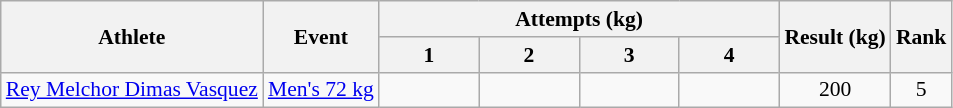<table class=wikitable style="font-size:90%">
<tr>
<th rowspan=2>Athlete</th>
<th rowspan=2>Event</th>
<th colspan=4>Attempts (kg)</th>
<th rowspan=2>Result (kg)</th>
<th rowspan=2>Rank</th>
</tr>
<tr>
<th width="60">1</th>
<th width="60">2</th>
<th width="60">3</th>
<th width="60">4</th>
</tr>
<tr align=center>
<td align=left><a href='#'>Rey Melchor Dimas Vasquez</a></td>
<td align=left><a href='#'>Men's 72 kg</a></td>
<td></td>
<td></td>
<td></td>
<td></td>
<td>200</td>
<td>5</td>
</tr>
</table>
